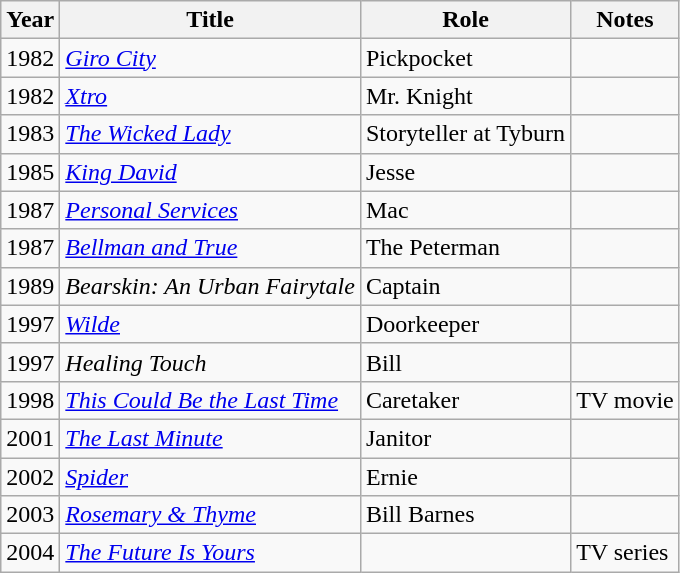<table class="wikitable">
<tr>
<th>Year</th>
<th>Title</th>
<th>Role</th>
<th>Notes</th>
</tr>
<tr>
<td>1982</td>
<td><em><a href='#'>Giro City</a></em></td>
<td>Pickpocket</td>
<td></td>
</tr>
<tr>
<td>1982</td>
<td><em><a href='#'>Xtro</a></em></td>
<td>Mr. Knight</td>
<td></td>
</tr>
<tr>
<td>1983</td>
<td><em><a href='#'>The Wicked Lady</a></em></td>
<td>Storyteller at Tyburn</td>
<td></td>
</tr>
<tr>
<td>1985</td>
<td><em><a href='#'>King David</a></em></td>
<td>Jesse</td>
<td></td>
</tr>
<tr>
<td>1987</td>
<td><em><a href='#'>Personal Services</a></em></td>
<td>Mac</td>
<td></td>
</tr>
<tr>
<td>1987</td>
<td><em><a href='#'>Bellman and True</a></em></td>
<td>The Peterman</td>
<td></td>
</tr>
<tr>
<td>1989</td>
<td><em>Bearskin: An Urban Fairytale</em></td>
<td>Captain</td>
<td></td>
</tr>
<tr>
<td>1997</td>
<td><em><a href='#'>Wilde</a></em></td>
<td>Doorkeeper</td>
<td></td>
</tr>
<tr>
<td>1997</td>
<td><em>Healing Touch</em></td>
<td>Bill</td>
<td></td>
</tr>
<tr>
<td>1998</td>
<td><em><a href='#'>This Could Be the Last Time</a></em></td>
<td>Caretaker</td>
<td>TV movie</td>
</tr>
<tr>
<td>2001</td>
<td><em><a href='#'>The Last Minute</a></em></td>
<td>Janitor</td>
<td></td>
</tr>
<tr>
<td>2002</td>
<td><em><a href='#'>Spider</a></em></td>
<td>Ernie</td>
<td></td>
</tr>
<tr>
<td>2003</td>
<td><em><a href='#'>Rosemary & Thyme</a></em></td>
<td>Bill Barnes</td>
<td></td>
</tr>
<tr>
<td>2004</td>
<td><em><a href='#'>The Future Is Yours</a></em></td>
<td></td>
<td>TV series</td>
</tr>
</table>
